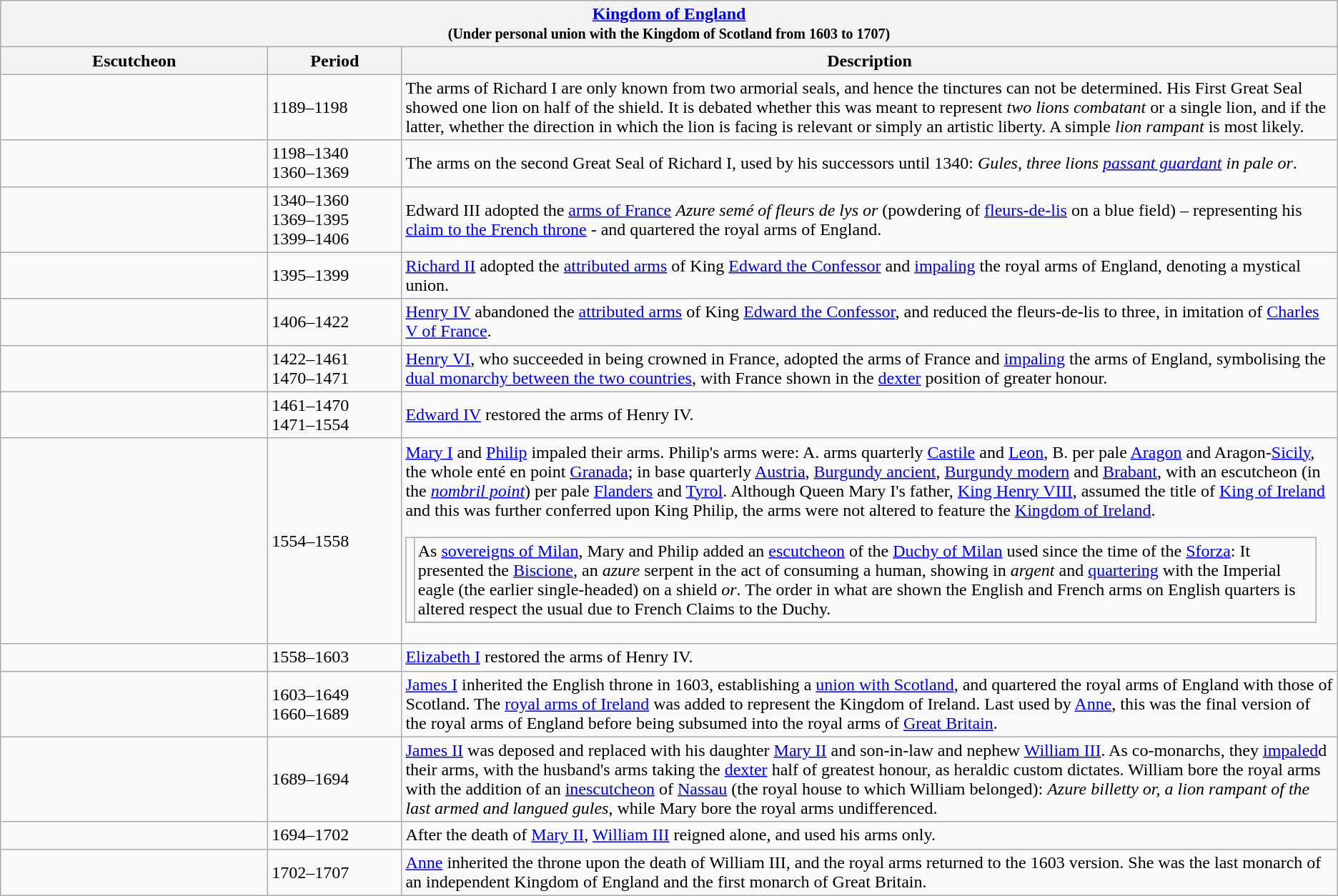<table class="wikitable">
<tr>
<th colspan = "3" bgcolor = "#ccccff" align="center"><a href='#'>Kingdom of England</a><br><small>(Under personal union with the Kingdom of Scotland from 1603 to 1707)</small></th>
</tr>
<tr>
<th width=20%>Escutcheon</th>
<th width=10%>Period</th>
<th width=70%>Description</th>
</tr>
<tr>
<td align=center></td>
<td>1189–1198</td>
<td>The arms of Richard I are only known from two armorial seals, and hence the tinctures can not be determined. His First Great Seal showed one lion on half of the shield. It is debated whether this was meant to represent <em>two lions combatant</em> or a single lion, and if the latter, whether the direction in which the lion is facing is relevant or simply an artistic liberty. A simple <em>lion rampant</em> is most likely.</td>
</tr>
<tr>
<td></td>
<td>1198–1340<br>1360–1369</td>
<td>The arms on the second Great Seal of Richard I, used by his successors until 1340: <em>Gules, three lions <a href='#'>passant guardant</a> in pale or</em>.</td>
</tr>
<tr>
<td></td>
<td>1340–1360<br>1369–1395<br>1399–1406</td>
<td>Edward III adopted the <a href='#'>arms of France</a> <em>Azure semé of fleurs de lys or</em> (powdering of <a href='#'>fleurs-de-lis</a> on a blue field) – representing his <a href='#'>claim to the French throne</a> - and quartered the royal arms of England.</td>
</tr>
<tr>
<td></td>
<td>1395–1399</td>
<td><a href='#'>Richard II</a> adopted the <a href='#'>attributed arms</a> of King <a href='#'>Edward the Confessor</a> and <a href='#'>impaling</a> the royal arms of England, denoting a mystical union.</td>
</tr>
<tr>
<td></td>
<td>1406–1422</td>
<td><a href='#'>Henry IV</a> abandoned the <a href='#'>attributed arms</a> of King <a href='#'>Edward the Confessor</a>, and reduced the fleurs-de-lis to three, in imitation of <a href='#'>Charles V of France</a>.</td>
</tr>
<tr>
<td></td>
<td>1422–1461<br>1470–1471</td>
<td><a href='#'>Henry VI</a>, who succeeded in being crowned in France, adopted the arms of France and <a href='#'>impaling</a> the arms of England, symbolising the <a href='#'>dual monarchy between the two countries</a>, with France shown in the <a href='#'>dexter</a> position of greater honour.</td>
</tr>
<tr>
<td></td>
<td>1461–1470<br>1471–1554</td>
<td><a href='#'>Edward IV</a> restored the arms of Henry IV.</td>
</tr>
<tr>
<td></td>
<td>1554–1558</td>
<td><a href='#'>Mary I</a> and <a href='#'>Philip</a> impaled their arms. Philip's arms were: A. arms quarterly <a href='#'>Castile</a> and <a href='#'>Leon</a>, B. per pale <a href='#'>Aragon</a> and Aragon-<a href='#'>Sicily</a>, the whole enté en point <a href='#'>Granada</a>; in base quarterly <a href='#'>Austria</a>, <a href='#'>Burgundy ancient</a>, <a href='#'>Burgundy modern</a> and <a href='#'>Brabant</a>, with an escutcheon (in the <em><a href='#'>nombril point</a></em>) per pale <a href='#'>Flanders</a> and <a href='#'>Tyrol</a>. Although Queen Mary I's father, <a href='#'>King Henry VIII</a>, assumed the title of <a href='#'>King of Ireland</a> and this was further conferred upon King Philip, the arms were not altered to feature the <a href='#'>Kingdom of Ireland</a>.<br><table class="wikitable" align="center">
<tr>
<td></td>
<td>As <a href='#'>sovereigns of Milan</a>, Mary and Philip added an <a href='#'>escutcheon</a> of the <a href='#'>Duchy of Milan</a> used since the time of the <a href='#'>Sforza</a>: It presented the <a href='#'>Biscione</a>, an <em>azure</em> serpent in the act of consuming a human, showing in <em>argent</em> and <a href='#'>quartering</a> with the Imperial eagle (the earlier single-headed) on a shield <em>or</em>. The order in what are shown the English and French arms on English quarters is altered respect the usual due to French Claims to the Duchy.</td>
</tr>
<tr>
</tr>
</table>
</td>
</tr>
<tr>
<td></td>
<td>1558–1603</td>
<td><a href='#'>Elizabeth I</a> restored the arms of Henry IV.</td>
</tr>
<tr>
<td></td>
<td>1603–1649<br>1660–1689</td>
<td><a href='#'>James I</a> inherited the English throne in 1603, establishing a <a href='#'>union with Scotland</a>, and quartered the royal arms of England with those of Scotland. The <a href='#'>royal arms of Ireland</a> was added to represent the Kingdom of Ireland. Last used by <a href='#'>Anne</a>, this was the final version of the royal arms of England before being subsumed into the royal arms of <a href='#'>Great Britain</a>.</td>
</tr>
<tr>
<td></td>
<td>1689–1694</td>
<td><a href='#'>James II</a> was deposed and replaced with his daughter <a href='#'>Mary II</a> and son-in-law and nephew <a href='#'>William III</a>. As co-monarchs, they <a href='#'>impaled</a>d their arms, with the husband's arms taking the <a href='#'>dexter</a> half of greatest honour, as heraldic custom dictates. William bore the royal arms with the addition of an <a href='#'>inescutcheon</a> of <a href='#'>Nassau</a> (the royal house to which William belonged): <em>Azure billetty or, a lion rampant of the last armed and langued gules</em>, while Mary bore the royal arms undifferenced.</td>
</tr>
<tr>
<td></td>
<td>1694–1702</td>
<td>After the death of <a href='#'>Mary II</a>, <a href='#'>William III</a> reigned alone, and used his arms only.</td>
</tr>
<tr>
<td></td>
<td>1702–1707</td>
<td><a href='#'>Anne</a> inherited the throne upon the death of William III, and the royal arms returned to the 1603 version. She was the last monarch of an independent Kingdom of England and the first monarch of Great Britain.</td>
</tr>
</table>
